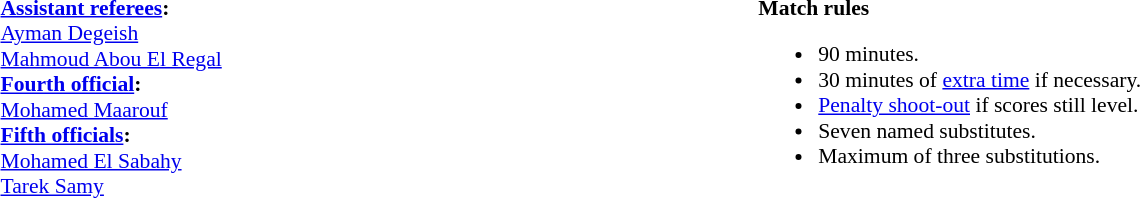<table style="width:100%; font-size:90%;">
<tr>
<td style="width:40%; vertical-align:top;"><br><strong><a href='#'>Assistant referees</a>:</strong>
<br><a href='#'>Ayman Degeish</a>
<br><a href='#'>Mahmoud Abou El Regal</a>
<br><strong><a href='#'>Fourth official</a>:</strong>
<br><a href='#'>Mohamed Maarouf</a>
<br><strong><a href='#'>Fifth officials</a>:</strong>
<br><a href='#'>Mohamed El Sabahy</a><br><a href='#'>Tarek Samy</a></td>
<td style="width:60%; vertical-align:top;"><br><strong>Match rules</strong><ul><li>90 minutes.</li><li>30 minutes of <a href='#'>extra time</a> if necessary.</li><li><a href='#'>Penalty shoot-out</a> if scores still level.</li><li>Seven named substitutes.</li><li>Maximum of three substitutions.</li></ul></td>
</tr>
</table>
